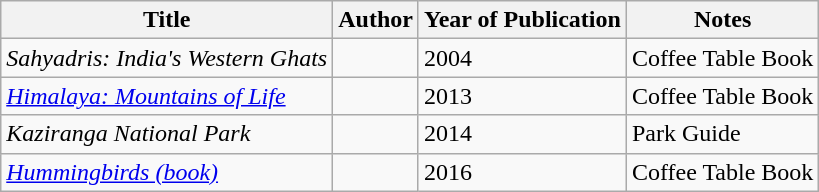<table class="wikitable">
<tr>
<th>Title</th>
<th>Author</th>
<th>Year of Publication</th>
<th>Notes</th>
</tr>
<tr>
<td><em>Sahyadris: India's Western Ghats</em></td>
<td></td>
<td>2004</td>
<td>Coffee Table Book</td>
</tr>
<tr>
<td><em><a href='#'>Himalaya: Mountains of Life</a></em></td>
<td></td>
<td>2013</td>
<td>Coffee Table Book</td>
</tr>
<tr>
<td><em>Kaziranga National Park</em></td>
<td></td>
<td>2014</td>
<td>Park Guide</td>
</tr>
<tr>
<td><em><a href='#'>Hummingbirds (book)</a></em></td>
<td></td>
<td>2016</td>
<td>Coffee Table Book</td>
</tr>
</table>
